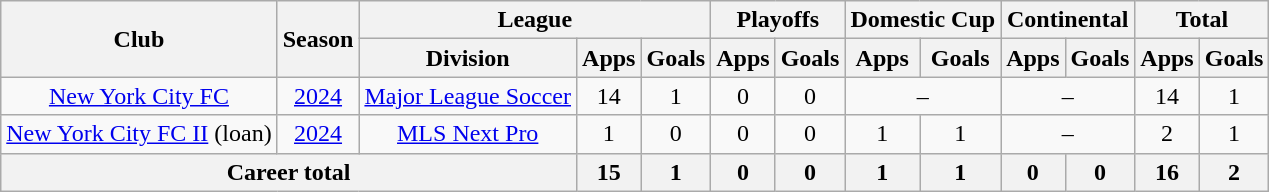<table class="wikitable" style="text-align: center">
<tr>
<th rowspan="2">Club</th>
<th rowspan="2">Season</th>
<th colspan="3">League</th>
<th colspan="2">Playoffs</th>
<th colspan="2">Domestic Cup</th>
<th colspan="2">Continental</th>
<th colspan="2">Total</th>
</tr>
<tr>
<th>Division</th>
<th>Apps</th>
<th>Goals</th>
<th>Apps</th>
<th>Goals</th>
<th>Apps</th>
<th>Goals</th>
<th>Apps</th>
<th>Goals</th>
<th>Apps</th>
<th>Goals</th>
</tr>
<tr>
<td><a href='#'>New York City FC</a></td>
<td><a href='#'>2024</a></td>
<td><a href='#'>Major League Soccer</a></td>
<td>14</td>
<td>1</td>
<td>0</td>
<td>0</td>
<td colspan="2">–</td>
<td colspan="2">–</td>
<td>14</td>
<td>1</td>
</tr>
<tr>
<td><a href='#'>New York City FC II</a> (loan)</td>
<td><a href='#'>2024</a></td>
<td><a href='#'>MLS Next Pro</a></td>
<td>1</td>
<td>0</td>
<td>0</td>
<td>0</td>
<td>1</td>
<td>1</td>
<td colspan="2">–</td>
<td>2</td>
<td>1</td>
</tr>
<tr>
<th colspan="3"><strong>Career total</strong></th>
<th>15</th>
<th>1</th>
<th>0</th>
<th>0</th>
<th>1</th>
<th>1</th>
<th>0</th>
<th>0</th>
<th>16</th>
<th>2</th>
</tr>
</table>
